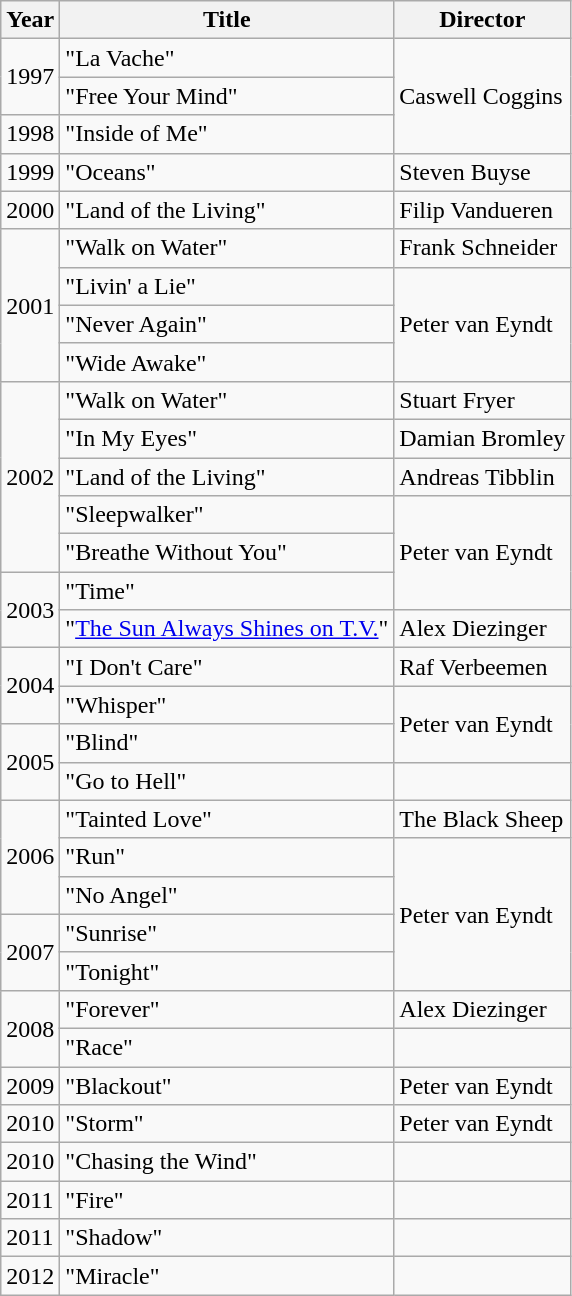<table class="wikitable">
<tr>
<th>Year</th>
<th>Title</th>
<th>Director</th>
</tr>
<tr>
<td rowspan="2">1997</td>
<td>"La Vache"</td>
<td rowspan="3">Caswell Coggins</td>
</tr>
<tr>
<td>"Free Your Mind"</td>
</tr>
<tr>
<td>1998</td>
<td>"Inside of Me"</td>
</tr>
<tr>
<td>1999</td>
<td>"Oceans"</td>
<td>Steven Buyse</td>
</tr>
<tr>
<td>2000</td>
<td>"Land of the Living"</td>
<td>Filip Vandueren</td>
</tr>
<tr>
<td rowspan="4">2001</td>
<td>"Walk on Water"</td>
<td>Frank Schneider</td>
</tr>
<tr>
<td>"Livin' a Lie"</td>
<td rowspan="3">Peter van Eyndt</td>
</tr>
<tr>
<td>"Never Again"</td>
</tr>
<tr>
<td>"Wide Awake"</td>
</tr>
<tr>
<td rowspan="5">2002</td>
<td>"Walk on Water"</td>
<td>Stuart Fryer</td>
</tr>
<tr>
<td>"In My Eyes"</td>
<td>Damian Bromley</td>
</tr>
<tr>
<td>"Land of the Living"</td>
<td>Andreas Tibblin</td>
</tr>
<tr>
<td>"Sleepwalker"</td>
<td rowspan="3">Peter van Eyndt</td>
</tr>
<tr>
<td>"Breathe Without You"</td>
</tr>
<tr>
<td rowspan="2">2003</td>
<td>"Time"</td>
</tr>
<tr>
<td>"<a href='#'>The Sun Always Shines on T.V.</a>"</td>
<td>Alex Diezinger</td>
</tr>
<tr>
<td rowspan="2">2004</td>
<td>"I Don't Care"</td>
<td>Raf Verbeemen</td>
</tr>
<tr>
<td>"Whisper"</td>
<td rowspan="2">Peter van Eyndt</td>
</tr>
<tr>
<td rowspan="2">2005</td>
<td>"Blind"</td>
</tr>
<tr>
<td>"Go to Hell"</td>
<td></td>
</tr>
<tr>
<td rowspan="3">2006</td>
<td>"Tainted Love"</td>
<td>The Black Sheep</td>
</tr>
<tr>
<td>"Run"</td>
<td rowspan="4">Peter van Eyndt</td>
</tr>
<tr>
<td>"No Angel"</td>
</tr>
<tr>
<td rowspan="2">2007</td>
<td>"Sunrise"</td>
</tr>
<tr>
<td>"Tonight"</td>
</tr>
<tr>
<td rowspan="2">2008</td>
<td>"Forever"</td>
<td>Alex Diezinger</td>
</tr>
<tr>
<td>"Race"</td>
<td></td>
</tr>
<tr>
<td>2009</td>
<td>"Blackout"</td>
<td>Peter van Eyndt</td>
</tr>
<tr>
<td>2010</td>
<td>"Storm"</td>
<td>Peter van Eyndt</td>
</tr>
<tr>
<td>2010</td>
<td>"Chasing the Wind"</td>
<td></td>
</tr>
<tr>
<td>2011</td>
<td>"Fire"</td>
<td></td>
</tr>
<tr>
<td>2011</td>
<td>"Shadow"</td>
<td></td>
</tr>
<tr>
<td>2012</td>
<td>"Miracle"</td>
<td></td>
</tr>
</table>
